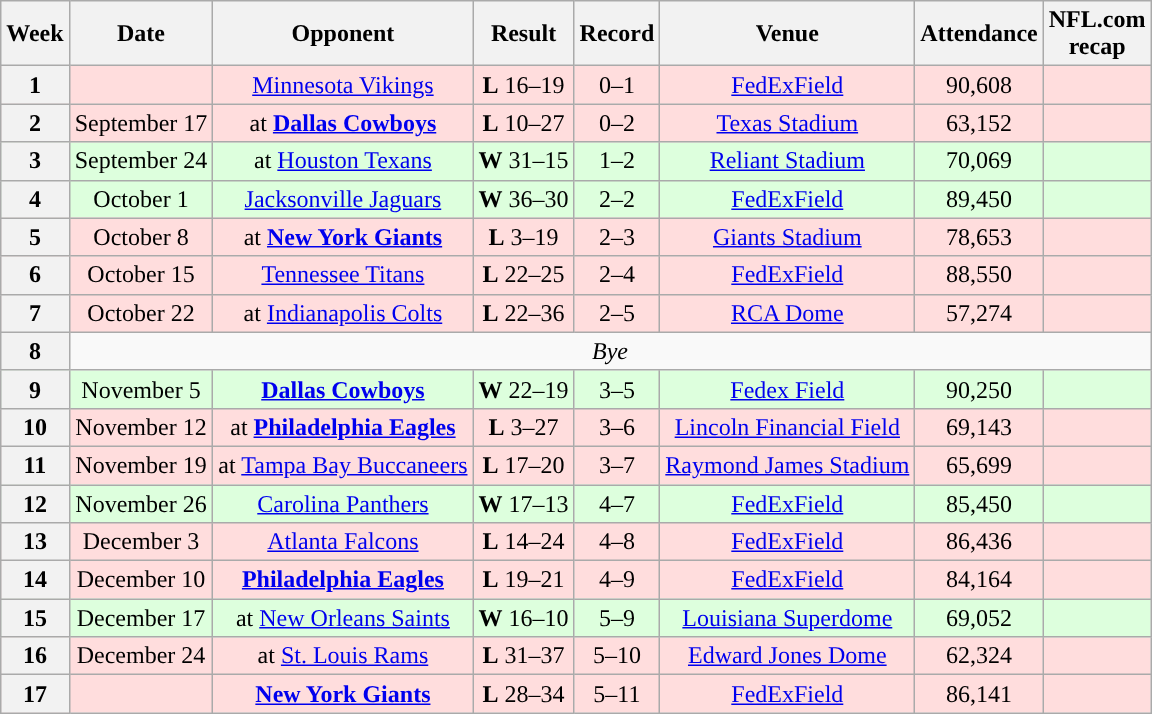<table class="wikitable" style="text-align:center">
<tr>
<th>Week</th>
<th>Date</th>
<th>Opponent</th>
<th>Result</th>
<th>Record</th>
<th>Venue</th>
<th>Attendance</th>
<th>NFL.com<br>recap</th>
</tr>
<tr style="background:#ffdddd">
<th>1</th>
<td></td>
<td><a href='#'>Minnesota Vikings</a></td>
<td><strong>L</strong> 16–19</td>
<td>0–1</td>
<td><a href='#'>FedExField</a></td>
<td>90,608</td>
<td></td>
</tr>
<tr style="background:#ffdddd">
<th>2</th>
<td>September 17</td>
<td>at <strong><a href='#'>Dallas Cowboys</a></strong></td>
<td><strong>L</strong> 10–27</td>
<td>0–2</td>
<td><a href='#'>Texas Stadium</a></td>
<td>63,152</td>
<td></td>
</tr>
<tr style="background:#ddffdd">
<th>3</th>
<td>September 24</td>
<td>at <a href='#'>Houston Texans</a></td>
<td><strong>W</strong> 31–15</td>
<td>1–2</td>
<td><a href='#'>Reliant Stadium</a></td>
<td>70,069</td>
<td></td>
</tr>
<tr style="background:#ddffdd">
<th>4</th>
<td>October 1</td>
<td><a href='#'>Jacksonville Jaguars</a></td>
<td><strong>W</strong> 36–30 </td>
<td>2–2</td>
<td><a href='#'>FedExField</a></td>
<td>89,450</td>
<td></td>
</tr>
<tr style="background:#ffdddd">
<th>5</th>
<td>October 8</td>
<td>at <strong><a href='#'>New York Giants</a></strong></td>
<td><strong>L</strong> 3–19</td>
<td>2–3</td>
<td><a href='#'>Giants Stadium</a></td>
<td>78,653</td>
<td></td>
</tr>
<tr style="background:#ffdddd">
<th>6</th>
<td>October 15</td>
<td><a href='#'>Tennessee Titans</a></td>
<td><strong>L</strong> 22–25</td>
<td>2–4</td>
<td><a href='#'>FedExField</a></td>
<td>88,550</td>
<td></td>
</tr>
<tr style="background:#ffdddd">
<th>7</th>
<td>October 22</td>
<td>at <a href='#'>Indianapolis Colts</a></td>
<td><strong>L</strong> 22–36</td>
<td>2–5</td>
<td><a href='#'>RCA Dome</a></td>
<td>57,274</td>
<td></td>
</tr>
<tr>
<th>8</th>
<td colspan="7"><em>Bye</em></td>
</tr>
<tr style="background:#ddffdd">
<th>9</th>
<td>November 5</td>
<td><strong><a href='#'>Dallas Cowboys</a></strong></td>
<td><strong>W</strong> 22–19</td>
<td>3–5</td>
<td><a href='#'>Fedex Field</a></td>
<td>90,250</td>
<td></td>
</tr>
<tr style="background:#ffdddd">
<th>10</th>
<td>November 12</td>
<td>at <strong><a href='#'>Philadelphia Eagles</a></strong></td>
<td><strong>L</strong> 3–27</td>
<td>3–6</td>
<td><a href='#'>Lincoln Financial Field</a></td>
<td>69,143</td>
<td></td>
</tr>
<tr style="background:#ffdddd">
<th>11</th>
<td>November 19</td>
<td>at <a href='#'>Tampa Bay Buccaneers</a></td>
<td><strong>L</strong> 17–20</td>
<td>3–7</td>
<td><a href='#'>Raymond James Stadium</a></td>
<td>65,699</td>
<td></td>
</tr>
<tr style="background:#ddffdd">
<th>12</th>
<td>November 26</td>
<td><a href='#'>Carolina Panthers</a></td>
<td><strong>W</strong> 17–13</td>
<td>4–7</td>
<td><a href='#'>FedExField</a></td>
<td>85,450</td>
<td></td>
</tr>
<tr style="background:#ffdddd">
<th>13</th>
<td>December 3</td>
<td><a href='#'>Atlanta Falcons</a></td>
<td><strong>L</strong> 14–24</td>
<td>4–8</td>
<td><a href='#'>FedExField</a></td>
<td>86,436</td>
<td></td>
</tr>
<tr style="background:#ffdddd">
<th>14</th>
<td>December 10</td>
<td><strong><a href='#'>Philadelphia Eagles</a></strong></td>
<td><strong>L</strong> 19–21</td>
<td>4–9</td>
<td><a href='#'>FedExField</a></td>
<td>84,164</td>
<td></td>
</tr>
<tr style="background:#ddffdd">
<th>15</th>
<td>December 17</td>
<td>at <a href='#'>New Orleans Saints</a></td>
<td><strong>W</strong> 16–10</td>
<td>5–9</td>
<td><a href='#'>Louisiana Superdome</a></td>
<td>69,052</td>
<td></td>
</tr>
<tr style="background:#ffdddd">
<th>16</th>
<td>December 24</td>
<td>at <a href='#'>St. Louis Rams</a></td>
<td><strong>L</strong> 31–37 </td>
<td>5–10</td>
<td><a href='#'>Edward Jones Dome</a></td>
<td>62,324</td>
<td></td>
</tr>
<tr style="background:#ffdddd">
<th>17</th>
<td></td>
<td><strong><a href='#'>New York Giants</a></strong></td>
<td><strong>L</strong> 28–34</td>
<td>5–11</td>
<td><a href='#'>FedExField</a></td>
<td>86,141</td>
<td></td>
</tr>
</table>
